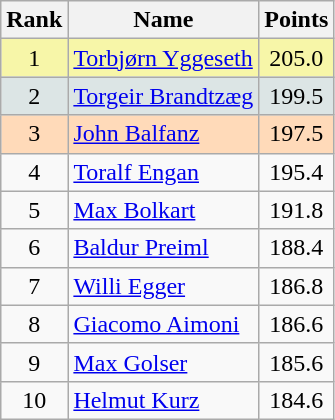<table class="wikitable sortable">
<tr>
<th align=Center>Rank</th>
<th>Name</th>
<th>Points</th>
</tr>
<tr style="background:#F7F6A8">
<td align=center>1</td>
<td> <a href='#'>Torbjørn Yggeseth</a></td>
<td align=center>205.0</td>
</tr>
<tr style="background: #DCE5E5;">
<td align=center>2</td>
<td> <a href='#'>Torgeir Brandtzæg</a></td>
<td align=center>199.5</td>
</tr>
<tr style="background: #FFDAB9;">
<td align=center>3</td>
<td> <a href='#'>John Balfanz</a></td>
<td align=center>197.5</td>
</tr>
<tr>
<td align=center>4</td>
<td> <a href='#'>Toralf Engan</a></td>
<td align=center>195.4</td>
</tr>
<tr>
<td align=center>5</td>
<td> <a href='#'>Max Bolkart</a></td>
<td align=center>191.8</td>
</tr>
<tr>
<td align=center>6</td>
<td> <a href='#'>Baldur Preiml</a></td>
<td align=center>188.4</td>
</tr>
<tr>
<td align=center>7</td>
<td> <a href='#'>Willi Egger</a></td>
<td align=center>186.8</td>
</tr>
<tr>
<td align=center>8</td>
<td> <a href='#'>Giacomo Aimoni</a></td>
<td align=center>186.6</td>
</tr>
<tr>
<td align=center>9</td>
<td> <a href='#'>Max Golser</a></td>
<td align=center>185.6</td>
</tr>
<tr>
<td align=center>10</td>
<td> <a href='#'>Helmut Kurz</a></td>
<td align=center>184.6</td>
</tr>
</table>
